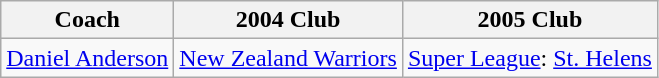<table class="wikitable sortable">
<tr>
<th>Coach</th>
<th>2004 Club</th>
<th>2005 Club</th>
</tr>
<tr>
<td><a href='#'>Daniel Anderson</a></td>
<td> <a href='#'>New Zealand Warriors</a></td>
<td> <a href='#'>Super League</a>: <a href='#'>St. Helens</a></td>
</tr>
</table>
